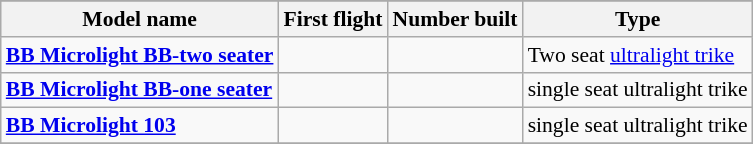<table class="wikitable" align=center style="font-size:90%;">
<tr>
</tr>
<tr style="background:#efefef;">
<th>Model name</th>
<th>First flight</th>
<th>Number built</th>
<th>Type</th>
</tr>
<tr>
<td align=left><strong><a href='#'>BB Microlight BB-two seater</a></strong></td>
<td align=center></td>
<td align=center></td>
<td align=left>Two seat <a href='#'>ultralight trike</a></td>
</tr>
<tr>
<td align=left><strong><a href='#'>BB Microlight BB-one seater</a></strong></td>
<td align=center></td>
<td align=center></td>
<td align=left>single seat ultralight trike</td>
</tr>
<tr>
<td align=left><strong><a href='#'>BB Microlight 103</a></strong></td>
<td align=center></td>
<td align=center></td>
<td align=left>single seat ultralight trike</td>
</tr>
<tr>
</tr>
</table>
